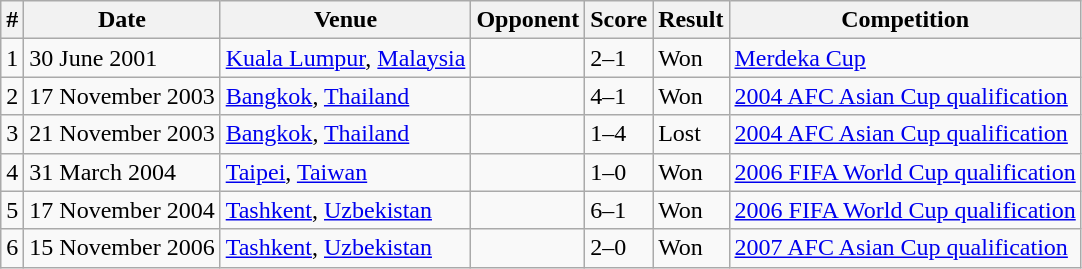<table class="wikitable">
<tr>
<th>#</th>
<th>Date</th>
<th>Venue</th>
<th>Opponent</th>
<th>Score</th>
<th>Result</th>
<th>Competition</th>
</tr>
<tr>
<td>1</td>
<td>30 June 2001</td>
<td><a href='#'>Kuala Lumpur</a>, <a href='#'>Malaysia</a></td>
<td></td>
<td>2–1</td>
<td>Won</td>
<td><a href='#'>Merdeka Cup</a></td>
</tr>
<tr>
<td>2</td>
<td>17 November 2003</td>
<td><a href='#'>Bangkok</a>, <a href='#'>Thailand</a></td>
<td></td>
<td>4–1</td>
<td>Won</td>
<td><a href='#'>2004 AFC Asian Cup qualification</a></td>
</tr>
<tr>
<td>3</td>
<td>21 November 2003</td>
<td><a href='#'>Bangkok</a>, <a href='#'>Thailand</a></td>
<td></td>
<td>1–4</td>
<td>Lost</td>
<td><a href='#'>2004 AFC Asian Cup qualification</a></td>
</tr>
<tr>
<td>4</td>
<td>31 March 2004</td>
<td><a href='#'>Taipei</a>, <a href='#'>Taiwan</a></td>
<td></td>
<td>1–0</td>
<td>Won</td>
<td><a href='#'>2006 FIFA World Cup qualification</a></td>
</tr>
<tr>
<td>5</td>
<td>17 November 2004</td>
<td><a href='#'>Tashkent</a>, <a href='#'>Uzbekistan</a></td>
<td></td>
<td>6–1</td>
<td>Won</td>
<td><a href='#'>2006 FIFA World Cup qualification</a></td>
</tr>
<tr>
<td>6</td>
<td>15 November 2006</td>
<td><a href='#'>Tashkent</a>, <a href='#'>Uzbekistan</a></td>
<td></td>
<td>2–0</td>
<td>Won</td>
<td><a href='#'>2007 AFC Asian Cup qualification</a></td>
</tr>
</table>
